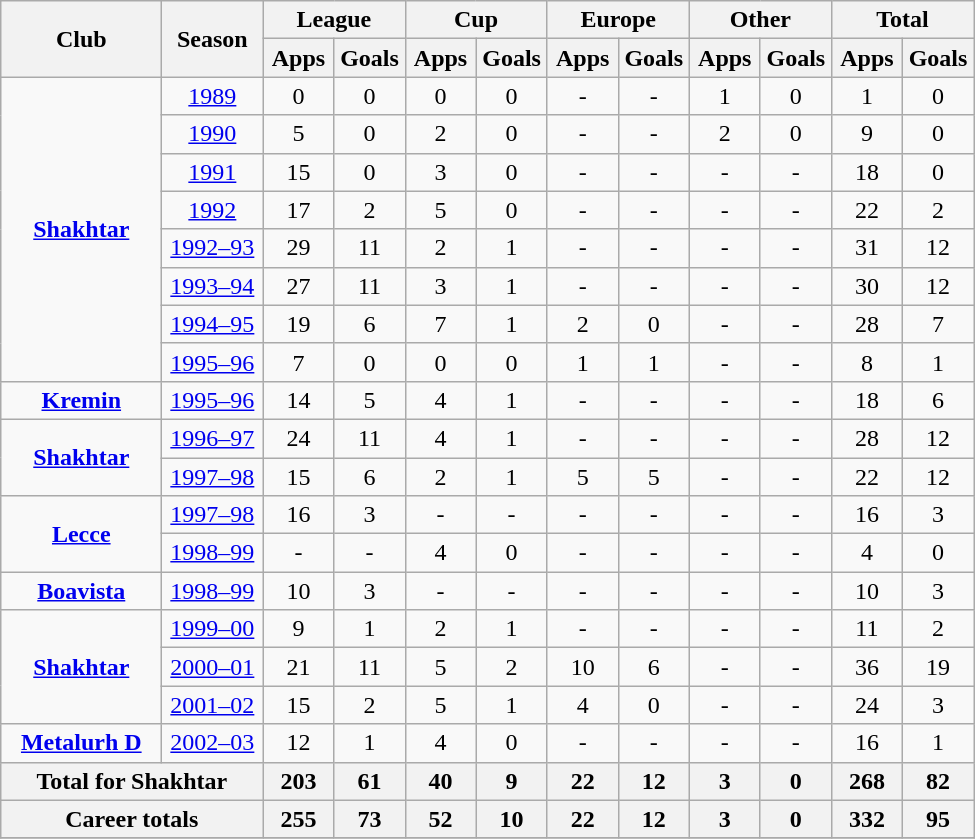<table class="wikitable" style="font-size:100%; text-align: center;">
<tr>
<th rowspan="2" width="100">Club</th>
<th rowspan="2" width="60">Season</th>
<th colspan="2">League</th>
<th colspan="2">Cup</th>
<th colspan="2">Europe</th>
<th colspan="2">Other</th>
<th colspan="2">Total</th>
</tr>
<tr>
<th width="40">Apps</th>
<th width="40">Goals</th>
<th width="40">Apps</th>
<th width="40">Goals</th>
<th width="40">Apps</th>
<th width="40">Goals</th>
<th width="40">Apps</th>
<th width="40">Goals</th>
<th width="40">Apps</th>
<th width="40">Goals</th>
</tr>
<tr>
<td rowspan="8"><strong><a href='#'>Shakhtar</a></strong></td>
<td><a href='#'>1989</a></td>
<td>0</td>
<td>0</td>
<td>0</td>
<td>0</td>
<td>-</td>
<td>-</td>
<td>1</td>
<td>0</td>
<td>1</td>
<td>0</td>
</tr>
<tr>
<td><a href='#'>1990</a></td>
<td>5</td>
<td>0</td>
<td>2</td>
<td>0</td>
<td>-</td>
<td>-</td>
<td>2</td>
<td>0</td>
<td>9</td>
<td>0</td>
</tr>
<tr>
<td><a href='#'>1991</a></td>
<td>15</td>
<td>0</td>
<td>3</td>
<td>0</td>
<td>-</td>
<td>-</td>
<td>-</td>
<td>-</td>
<td>18</td>
<td>0</td>
</tr>
<tr>
<td><a href='#'>1992</a></td>
<td>17</td>
<td>2</td>
<td>5</td>
<td>0</td>
<td>-</td>
<td>-</td>
<td>-</td>
<td>-</td>
<td>22</td>
<td>2</td>
</tr>
<tr>
<td><a href='#'>1992–93</a></td>
<td>29</td>
<td>11</td>
<td>2</td>
<td>1</td>
<td>-</td>
<td>-</td>
<td>-</td>
<td>-</td>
<td>31</td>
<td>12</td>
</tr>
<tr>
<td><a href='#'>1993–94</a></td>
<td>27</td>
<td>11</td>
<td>3</td>
<td>1</td>
<td>-</td>
<td>-</td>
<td>-</td>
<td>-</td>
<td>30</td>
<td>12</td>
</tr>
<tr>
<td><a href='#'>1994–95</a></td>
<td>19</td>
<td>6</td>
<td>7</td>
<td>1</td>
<td>2</td>
<td>0</td>
<td>-</td>
<td>-</td>
<td>28</td>
<td>7</td>
</tr>
<tr>
<td><a href='#'>1995–96</a></td>
<td>7</td>
<td>0</td>
<td>0</td>
<td>0</td>
<td>1</td>
<td>1</td>
<td>-</td>
<td>-</td>
<td>8</td>
<td>1</td>
</tr>
<tr>
<td rowspan="1"><strong><a href='#'>Kremin</a></strong></td>
<td><a href='#'>1995–96</a></td>
<td>14</td>
<td>5</td>
<td>4</td>
<td>1</td>
<td>-</td>
<td>-</td>
<td>-</td>
<td>-</td>
<td>18</td>
<td>6</td>
</tr>
<tr>
<td rowspan="2"><strong><a href='#'>Shakhtar</a></strong></td>
<td><a href='#'>1996–97</a></td>
<td>24</td>
<td>11</td>
<td>4</td>
<td>1</td>
<td>-</td>
<td>-</td>
<td>-</td>
<td>-</td>
<td>28</td>
<td>12</td>
</tr>
<tr>
<td><a href='#'>1997–98</a></td>
<td>15</td>
<td>6</td>
<td>2</td>
<td>1</td>
<td>5</td>
<td>5</td>
<td>-</td>
<td>-</td>
<td>22</td>
<td>12</td>
</tr>
<tr>
<td rowspan="2"><strong><a href='#'>Lecce</a></strong></td>
<td><a href='#'>1997–98</a></td>
<td>16</td>
<td>3</td>
<td>-</td>
<td>-</td>
<td>-</td>
<td>-</td>
<td>-</td>
<td>-</td>
<td>16</td>
<td>3</td>
</tr>
<tr>
<td><a href='#'>1998–99</a></td>
<td>-</td>
<td>-</td>
<td>4</td>
<td>0</td>
<td>-</td>
<td>-</td>
<td>-</td>
<td>-</td>
<td>4</td>
<td>0</td>
</tr>
<tr>
<td rowspan="1"><strong><a href='#'>Boavista</a></strong></td>
<td><a href='#'>1998–99</a></td>
<td>10</td>
<td>3</td>
<td>-</td>
<td>-</td>
<td>-</td>
<td>-</td>
<td>-</td>
<td>-</td>
<td>10</td>
<td>3</td>
</tr>
<tr>
<td rowspan="3"><strong><a href='#'>Shakhtar</a></strong></td>
<td><a href='#'>1999–00</a></td>
<td>9</td>
<td>1</td>
<td>2</td>
<td>1</td>
<td>-</td>
<td>-</td>
<td>-</td>
<td>-</td>
<td>11</td>
<td>2</td>
</tr>
<tr>
<td><a href='#'>2000–01</a></td>
<td>21</td>
<td>11</td>
<td>5</td>
<td>2</td>
<td>10</td>
<td>6</td>
<td>-</td>
<td>-</td>
<td>36</td>
<td>19</td>
</tr>
<tr>
<td><a href='#'>2001–02</a></td>
<td>15</td>
<td>2</td>
<td>5</td>
<td>1</td>
<td>4</td>
<td>0</td>
<td>-</td>
<td>-</td>
<td>24</td>
<td>3</td>
</tr>
<tr>
<td rowspan="1"><strong><a href='#'>Metalurh D</a></strong></td>
<td><a href='#'>2002–03</a></td>
<td>12</td>
<td>1</td>
<td>4</td>
<td>0</td>
<td>-</td>
<td>-</td>
<td>-</td>
<td>-</td>
<td>16</td>
<td>1</td>
</tr>
<tr>
<th colspan="2">Total for Shakhtar</th>
<th>203</th>
<th>61</th>
<th>40</th>
<th>9</th>
<th>22</th>
<th>12</th>
<th>3</th>
<th>0</th>
<th>268</th>
<th>82</th>
</tr>
<tr>
<th colspan="2">Career totals</th>
<th>255</th>
<th>73</th>
<th>52</th>
<th>10</th>
<th>22</th>
<th>12</th>
<th>3</th>
<th>0</th>
<th>332</th>
<th>95</th>
</tr>
<tr>
</tr>
</table>
